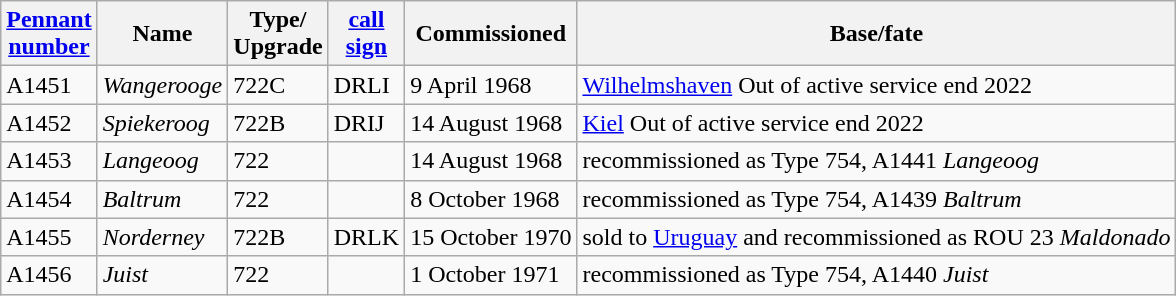<table class="wikitable">
<tr>
<th><a href='#'>Pennant<br>number</a></th>
<th>Name</th>
<th>Type/<br>Upgrade</th>
<th><a href='#'>call<br>sign</a></th>
<th>Commissioned</th>
<th>Base/fate</th>
</tr>
<tr>
<td>A1451</td>
<td><em>Wangerooge</em></td>
<td>722C</td>
<td>DRLI</td>
<td>9 April 1968</td>
<td><a href='#'>Wilhelmshaven</a> Out of active service end 2022</td>
</tr>
<tr>
<td>A1452</td>
<td><em>Spiekeroog</em></td>
<td>722B</td>
<td>DRIJ</td>
<td>14 August 1968</td>
<td><a href='#'>Kiel</a> Out of active service end 2022</td>
</tr>
<tr>
<td>A1453</td>
<td><em>Langeoog</em></td>
<td>722</td>
<td></td>
<td>14 August 1968</td>
<td>recommissioned as Type 754, A1441 <em>Langeoog</em></td>
</tr>
<tr>
<td>A1454</td>
<td><em>Baltrum</em></td>
<td>722</td>
<td></td>
<td>8 October 1968</td>
<td>recommissioned as Type 754, A1439 <em>Baltrum</em></td>
</tr>
<tr>
<td>A1455</td>
<td><em>Norderney</em></td>
<td>722B</td>
<td>DRLK</td>
<td>15 October 1970</td>
<td>sold to <a href='#'>Uruguay</a> and recommissioned as ROU 23 <em>Maldonado</em></td>
</tr>
<tr>
<td>A1456</td>
<td><em>Juist</em></td>
<td>722</td>
<td></td>
<td>1 October 1971</td>
<td>recommissioned as Type 754, A1440 <em>Juist</em></td>
</tr>
</table>
